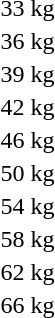<table>
<tr>
<td>33 kg</td>
<td></td>
<td></td>
<td></td>
</tr>
<tr>
<td>36 kg</td>
<td></td>
<td></td>
<td></td>
</tr>
<tr>
<td>39 kg</td>
<td></td>
<td></td>
<td></td>
</tr>
<tr>
<td>42 kg</td>
<td></td>
<td></td>
<td></td>
</tr>
<tr>
<td rowspan=2>46 kg</td>
<td rowspan=2></td>
<td rowspan=2></td>
<td></td>
</tr>
<tr>
<td></td>
</tr>
<tr>
<td rowspan=2>50 kg</td>
<td rowspan=2></td>
<td rowspan=2></td>
<td></td>
</tr>
<tr>
<td></td>
</tr>
<tr>
<td rowspan=2>54 kg</td>
<td rowspan=2></td>
<td rowspan=2></td>
<td></td>
</tr>
<tr>
<td></td>
</tr>
<tr>
<td>58 kg</td>
<td></td>
<td></td>
<td></td>
</tr>
<tr>
<td>62 kg</td>
<td></td>
<td></td>
<td></td>
</tr>
<tr>
<td>66 kg</td>
<td></td>
<td></td>
<td></td>
</tr>
</table>
